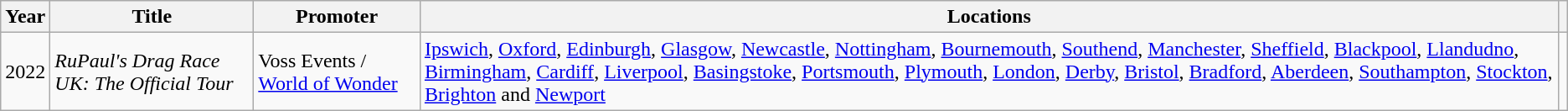<table class="wikitable plainrowheaders sortable">
<tr>
<th scope="col">Year</th>
<th scope="col">Title</th>
<th scope="col">Promoter</th>
<th scope="col">Locations</th>
<th style="text-align: center;" class="unsortable"></th>
</tr>
<tr>
<td>2022</td>
<td><em>RuPaul's Drag Race UK: The Official Tour</em></td>
<td>Voss Events / <a href='#'>World of Wonder</a></td>
<td><a href='#'>Ipswich</a>, <a href='#'>Oxford</a>, <a href='#'>Edinburgh</a>, <a href='#'>Glasgow</a>, <a href='#'>Newcastle</a>, <a href='#'>Nottingham</a>, <a href='#'>Bournemouth</a>, <a href='#'>Southend</a>, <a href='#'>Manchester</a>, <a href='#'>Sheffield</a>, <a href='#'>Blackpool</a>, <a href='#'>Llandudno</a>, <a href='#'>Birmingham</a>, <a href='#'>Cardiff</a>, <a href='#'>Liverpool</a>, <a href='#'>Basingstoke</a>, <a href='#'>Portsmouth</a>, <a href='#'>Plymouth</a>, <a href='#'>London</a>, <a href='#'>Derby</a>, <a href='#'>Bristol</a>, <a href='#'>Bradford</a>, <a href='#'>Aberdeen</a>, <a href='#'>Southampton</a>, <a href='#'>Stockton</a>, <a href='#'>Brighton</a> and <a href='#'>Newport</a></td>
<td></td>
</tr>
</table>
